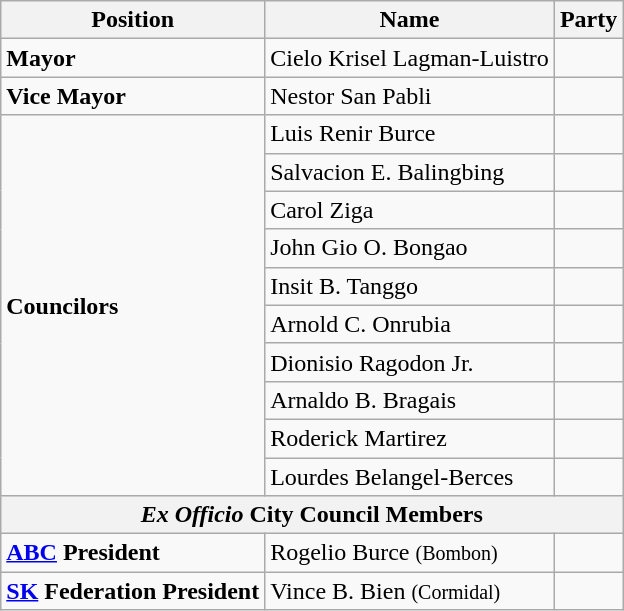<table class=wikitable>
<tr>
<th>Position</th>
<th>Name</th>
<th colspan=2>Party</th>
</tr>
<tr>
<td><strong>Mayor</strong></td>
<td>Cielo Krisel Lagman-Luistro </td>
<td></td>
</tr>
<tr>
<td><strong>Vice Mayor</strong></td>
<td>Nestor San Pabli </td>
<td></td>
</tr>
<tr>
<td rowspan=10><strong>Councilors</strong></td>
<td>Luis Renir Burce </td>
<td></td>
</tr>
<tr>
<td>Salvacion E. Balingbing </td>
<td></td>
</tr>
<tr>
<td>Carol Ziga </td>
<td></td>
</tr>
<tr>
<td>John Gio O. Bongao </td>
<td></td>
</tr>
<tr>
<td>Insit B. Tanggo </td>
<td></td>
</tr>
<tr>
<td>Arnold C. Onrubia </td>
<td></td>
</tr>
<tr>
<td>Dionisio Ragodon Jr. </td>
<td></td>
</tr>
<tr>
<td>Arnaldo B. Bragais </td>
<td></td>
</tr>
<tr>
<td>Roderick Martirez </td>
<td></td>
</tr>
<tr>
<td>Lourdes Belangel-Berces </td>
<td></td>
</tr>
<tr>
<th colspan=4><em>Ex Officio</em> City Council Members</th>
</tr>
<tr>
<td><strong><a href='#'>ABC</a> President</strong></td>
<td>Rogelio Burce <small>(Bombon)</small></td>
<td></td>
</tr>
<tr>
<td><strong><a href='#'>SK</a> Federation President</strong></td>
<td>Vince B. Bien <small>(Cormidal)</small></td>
<td></td>
</tr>
</table>
